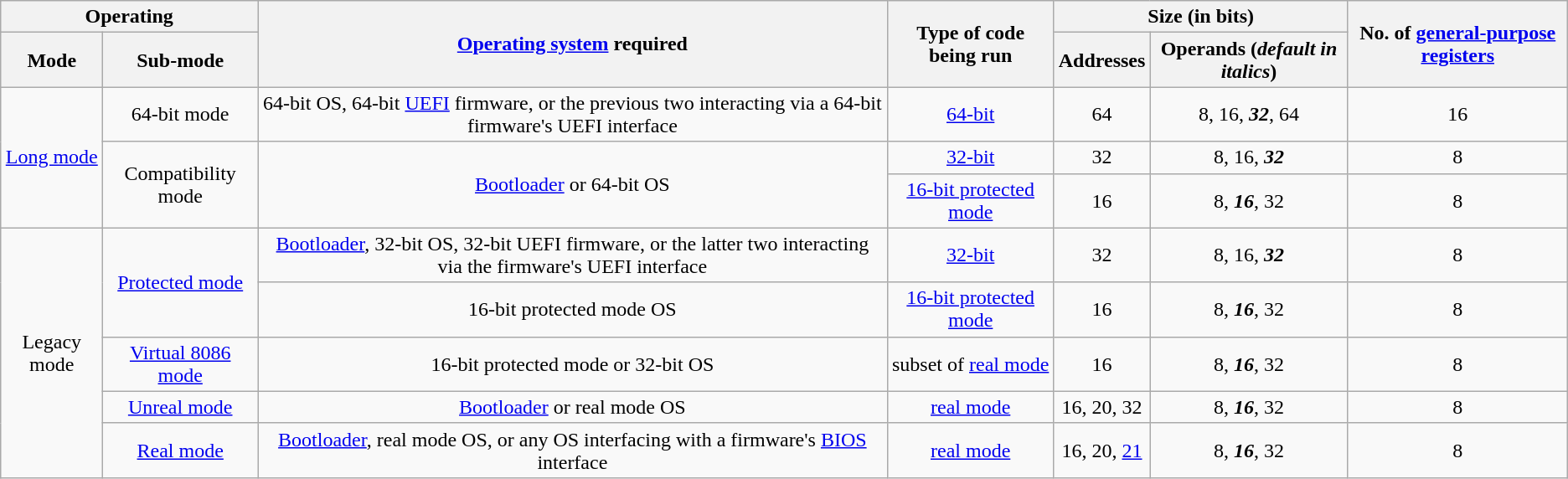<table class="wikitable" style="text-align: center;">
<tr>
<th colspan="2">Operating</th>
<th rowspan="2"><a href='#'>Operating system</a> required</th>
<th rowspan="2">Type of code being run</th>
<th colspan="2">Size (in bits)</th>
<th rowspan="2">No. of <a href='#'>general-purpose registers</a></th>
</tr>
<tr>
<th>Mode</th>
<th>Sub-mode</th>
<th>Addresses</th>
<th>Operands (<strong><em>default in italics</em></strong>)</th>
</tr>
<tr>
<td rowspan="3"><a href='#'>Long mode</a></td>
<td>64-bit mode</td>
<td>64-bit OS, 64-bit <a href='#'>UEFI</a> firmware, or the previous two interacting via a 64-bit firmware's UEFI interface</td>
<td><a href='#'>64-bit</a></td>
<td>64</td>
<td>8, 16, <strong><em>32</em></strong>, 64</td>
<td>16</td>
</tr>
<tr>
<td rowspan="2">Compatibility mode</td>
<td rowspan="2"><a href='#'>Bootloader</a> or 64-bit OS</td>
<td><a href='#'>32-bit</a></td>
<td>32</td>
<td>8, 16, <strong><em>32</em></strong></td>
<td>8</td>
</tr>
<tr>
<td><a href='#'>16-bit protected mode</a></td>
<td>16</td>
<td>8, <strong><em>16</em></strong>, 32</td>
<td>8</td>
</tr>
<tr>
<td rowspan="5">Legacy mode</td>
<td rowspan="2"><a href='#'>Protected mode</a></td>
<td><a href='#'>Bootloader</a>, 32-bit OS, 32-bit UEFI firmware, or the latter two interacting via the firmware's UEFI interface</td>
<td><a href='#'>32-bit</a></td>
<td>32</td>
<td>8, 16, <strong><em>32</em></strong></td>
<td>8</td>
</tr>
<tr>
<td>16-bit protected mode OS</td>
<td><a href='#'>16-bit protected mode</a></td>
<td>16</td>
<td>8, <strong><em>16</em></strong>, 32</td>
<td>8</td>
</tr>
<tr>
<td><a href='#'>Virtual 8086 mode</a></td>
<td>16-bit protected mode or 32-bit OS</td>
<td>subset of <a href='#'>real mode</a></td>
<td>16</td>
<td>8, <strong><em>16</em></strong>, 32</td>
<td>8</td>
</tr>
<tr>
<td><a href='#'>Unreal mode</a></td>
<td><a href='#'>Bootloader</a> or real mode OS</td>
<td><a href='#'>real mode</a></td>
<td>16, 20, 32</td>
<td>8, <strong><em>16</em></strong>, 32</td>
<td>8</td>
</tr>
<tr>
<td><a href='#'>Real mode</a></td>
<td><a href='#'>Bootloader</a>, real mode OS, or any OS interfacing with a firmware's <a href='#'>BIOS</a> interface</td>
<td><a href='#'>real mode</a></td>
<td>16, 20, <a href='#'>21</a></td>
<td>8, <strong><em>16</em></strong>, 32</td>
<td>8</td>
</tr>
</table>
